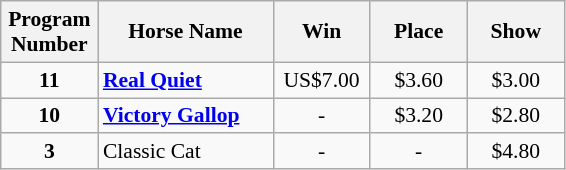<table class="wikitable sortable" style="font-size:90%">
<tr>
<th width="58px">Program <br> Number</th>
<th width="110px">Horse Name <br></th>
<th width="58px">Win <br></th>
<th width="58px">Place <br></th>
<th width="58px">Show <br></th>
</tr>
<tr>
<td align=center><strong>11</strong></td>
<td><strong><a href='#'>Real Quiet</a></strong></td>
<td align=center>US$7.00</td>
<td align=center>$3.60</td>
<td align=center>$3.00</td>
</tr>
<tr>
<td align=center><strong>10</strong></td>
<td><strong><a href='#'>Victory Gallop</a></strong></td>
<td align=center>-</td>
<td align=center>$3.20</td>
<td align=center>$2.80</td>
</tr>
<tr>
<td align=center><strong>3</strong></td>
<td>Classic Cat</td>
<td align=center>-</td>
<td align=center>-</td>
<td align=center>$4.80</td>
</tr>
</table>
